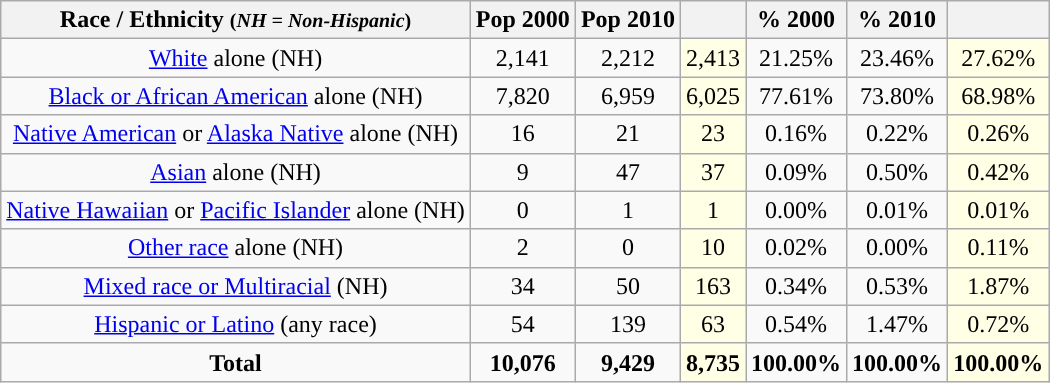<table class="wikitable" style="text-align:center;">
<tr>
<th>Race / Ethnicity <small>(<em>NH = Non-Hispanic</em>)</small></th>
<th>Pop 2000</th>
<th>Pop 2010</th>
<th></th>
<th>% 2000</th>
<th>% 2010</th>
<th></th>
</tr>
<tr>
<td><a href='#'>White</a> alone (NH)</td>
<td>2,141</td>
<td>2,212</td>
<td style='background: #ffffe6;'>2,413</td>
<td>21.25%</td>
<td>23.46%</td>
<td style='background: #ffffe6;'>27.62%</td>
</tr>
<tr>
<td><a href='#'>Black or African American</a> alone (NH)</td>
<td>7,820</td>
<td>6,959</td>
<td style='background: #ffffe6;'>6,025</td>
<td>77.61%</td>
<td>73.80%</td>
<td style='background: #ffffe6;'>68.98%</td>
</tr>
<tr>
<td><a href='#'>Native American</a> or <a href='#'>Alaska Native</a> alone (NH)</td>
<td>16</td>
<td>21</td>
<td style='background: #ffffe6;'>23</td>
<td>0.16%</td>
<td>0.22%</td>
<td style='background: #ffffe6;'>0.26%</td>
</tr>
<tr>
<td><a href='#'>Asian</a> alone (NH)</td>
<td>9</td>
<td>47</td>
<td style='background: #ffffe6;'>37</td>
<td>0.09%</td>
<td>0.50%</td>
<td style='background: #ffffe6;'>0.42%</td>
</tr>
<tr>
<td><a href='#'>Native Hawaiian</a> or <a href='#'>Pacific Islander</a> alone (NH)</td>
<td>0</td>
<td>1</td>
<td style='background: #ffffe6;'>1</td>
<td>0.00%</td>
<td>0.01%</td>
<td style='background: #ffffe6;'>0.01%</td>
</tr>
<tr>
<td><a href='#'>Other race</a> alone (NH)</td>
<td>2</td>
<td>0</td>
<td style='background: #ffffe6;'>10</td>
<td>0.02%</td>
<td>0.00%</td>
<td style='background: #ffffe6;'>0.11%</td>
</tr>
<tr>
<td><a href='#'>Mixed race or Multiracial</a> (NH)</td>
<td>34</td>
<td>50</td>
<td style='background: #ffffe6;'>163</td>
<td>0.34%</td>
<td>0.53%</td>
<td style='background: #ffffe6;'>1.87%</td>
</tr>
<tr>
<td><a href='#'>Hispanic or Latino</a> (any race)</td>
<td>54</td>
<td>139</td>
<td style='background: #ffffe6;'>63</td>
<td>0.54%</td>
<td>1.47%</td>
<td style='background: #ffffe6;'>0.72%</td>
</tr>
<tr>
<td><strong>Total</strong></td>
<td><strong>10,076</strong></td>
<td><strong>9,429</strong></td>
<td style='background: #ffffe6;'><strong>8,735</strong></td>
<td><strong>100.00%</strong></td>
<td><strong>100.00%</strong></td>
<td style='background: #ffffe6;'><strong>100.00%</strong></td>
</tr>
</table>
